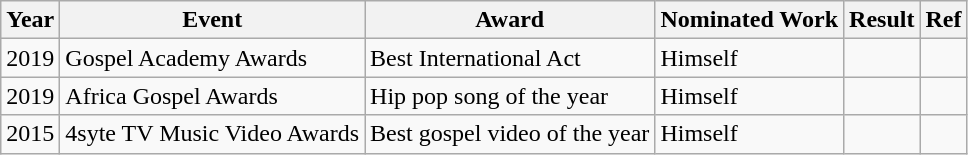<table class="wikitable">
<tr>
<th>Year</th>
<th>Event</th>
<th>Award</th>
<th>Nominated Work</th>
<th>Result</th>
<th>Ref</th>
</tr>
<tr>
<td>2019</td>
<td>Gospel Academy Awards</td>
<td>Best International Act</td>
<td>Himself</td>
<td></td>
<td></td>
</tr>
<tr>
<td>2019</td>
<td>Africa Gospel Awards</td>
<td>Hip pop song of the year</td>
<td>Himself</td>
<td></td>
<td></td>
</tr>
<tr>
<td>2015</td>
<td>4syte TV Music Video Awards</td>
<td>Best gospel video of the year</td>
<td>Himself</td>
<td></td>
<td></td>
</tr>
</table>
